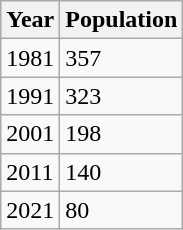<table class="wikitable">
<tr>
<th>Year</th>
<th>Population</th>
</tr>
<tr>
<td>1981</td>
<td>357</td>
</tr>
<tr>
<td>1991</td>
<td>323</td>
</tr>
<tr>
<td>2001</td>
<td>198</td>
</tr>
<tr>
<td>2011</td>
<td>140</td>
</tr>
<tr>
<td>2021</td>
<td>80</td>
</tr>
</table>
